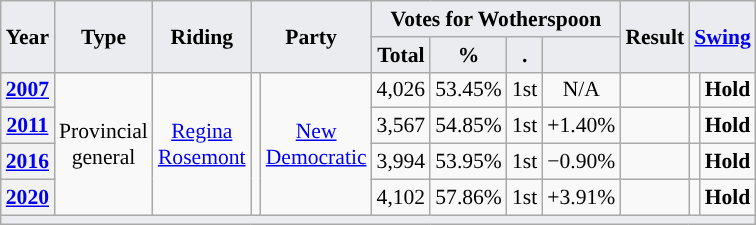<table class="wikitable" style="font-size:90%; text-align:center;">
<tr>
<th rowspan="2" style="background:#eaecf0;">Year</th>
<th rowspan="2" style="background:#eaecf0;">Type</th>
<th rowspan="2" style="background:#eaecf0;">Riding</th>
<th colspan="2" rowspan="2" style="background:#eaecf0;">Party</th>
<th colspan="4" style="background:#eaecf0;">Votes for Wotherspoon</th>
<th rowspan="2" style="background:#eaecf0;">Result</th>
<th colspan="2" rowspan="2" style="background:#eaecf0;"><a href='#'>Swing</a></th>
</tr>
<tr>
<th style="background:#eaecf0;">Total</th>
<th style="background:#eaecf0;">%</th>
<th style="background:#eaecf0;">.</th>
<th style="background:#eaecf0;"></th>
</tr>
<tr>
<th><a href='#'>2007</a></th>
<td rowspan="4">Provincial<br>general</td>
<td rowspan="4"><a href='#'>Regina<br>Rosemont</a></td>
<td rowspan="4" style="background-color:"></td>
<td rowspan="4"><a href='#'>New<br>Democratic</a></td>
<td>4,026</td>
<td>53.45%</td>
<td>1st</td>
<td>N/A</td>
<td></td>
<td style="background-color:"></td>
<td><strong>Hold</strong></td>
</tr>
<tr>
<th><a href='#'>2011</a></th>
<td>3,567</td>
<td>54.85%</td>
<td>1st</td>
<td>+1.40%</td>
<td></td>
<td style="background-color:"></td>
<td><strong>Hold</strong></td>
</tr>
<tr>
<th><a href='#'>2016</a></th>
<td>3,994</td>
<td>53.95%</td>
<td>1st</td>
<td>−0.90%</td>
<td></td>
<td style="background-color:"></td>
<td><strong>Hold</strong></td>
</tr>
<tr>
<th><a href='#'>2020</a></th>
<td>4,102</td>
<td>57.86%</td>
<td>1st</td>
<td>+3.91%</td>
<td></td>
<td style="background-color:"></td>
<td><strong>Hold</strong></td>
</tr>
<tr>
<th colspan="12" style="background:#eaecf0;"></th>
</tr>
</table>
